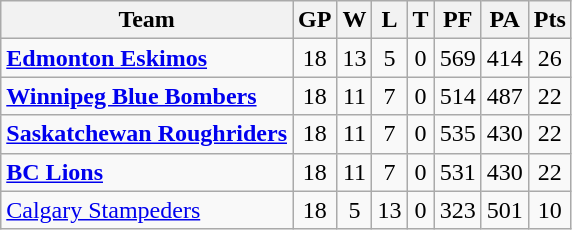<table class="wikitable" style="float:left; margin-right:1em">
<tr>
<th>Team</th>
<th>GP</th>
<th>W</th>
<th>L</th>
<th>T</th>
<th>PF</th>
<th>PA</th>
<th>Pts</th>
</tr>
<tr align="center">
<td align="left"><strong><a href='#'>Edmonton Eskimos</a></strong></td>
<td>18</td>
<td>13</td>
<td>5</td>
<td>0</td>
<td>569</td>
<td>414</td>
<td>26</td>
</tr>
<tr align="center">
<td align="left"><strong><a href='#'>Winnipeg Blue Bombers</a></strong></td>
<td>18</td>
<td>11</td>
<td>7</td>
<td>0</td>
<td>514</td>
<td>487</td>
<td>22</td>
</tr>
<tr align="center">
<td align="left"><strong><a href='#'>Saskatchewan Roughriders</a></strong></td>
<td>18</td>
<td>11</td>
<td>7</td>
<td>0</td>
<td>535</td>
<td>430</td>
<td>22</td>
</tr>
<tr align="center">
<td align="left"><strong><a href='#'>BC Lions</a></strong></td>
<td>18</td>
<td>11</td>
<td>7</td>
<td>0</td>
<td>531</td>
<td>430</td>
<td>22</td>
</tr>
<tr align="center">
<td align="left"><a href='#'>Calgary Stampeders</a></td>
<td>18</td>
<td>5</td>
<td>13</td>
<td>0</td>
<td>323</td>
<td>501</td>
<td>10</td>
</tr>
</table>
